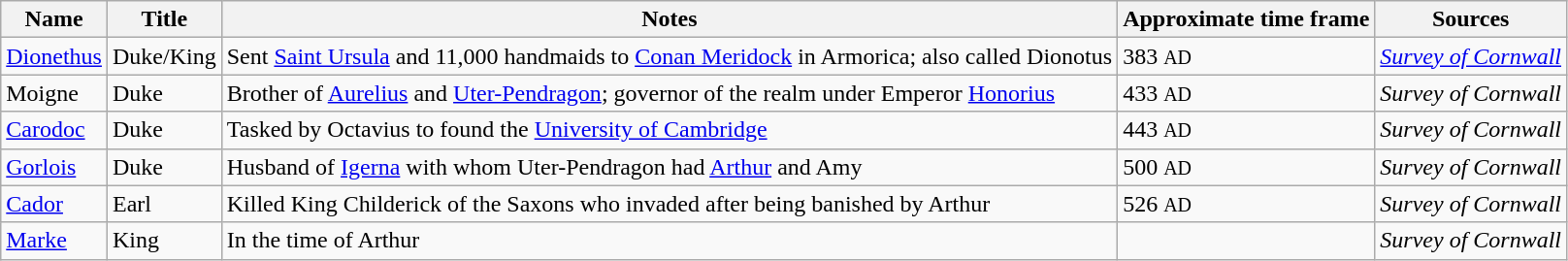<table class="wikitable">
<tr>
<th>Name</th>
<th>Title</th>
<th>Notes</th>
<th>Approximate time frame</th>
<th>Sources</th>
</tr>
<tr>
<td><a href='#'>Dionethus</a></td>
<td>Duke/King</td>
<td>Sent <a href='#'>Saint Ursula</a> and 11,000 handmaids to <a href='#'>Conan Meridock</a> in Armorica; also called Dionotus</td>
<td>383 <small>AD</small></td>
<td><em><a href='#'>Survey of Cornwall</a></em></td>
</tr>
<tr>
<td>Moigne</td>
<td>Duke</td>
<td>Brother of <a href='#'>Aurelius</a> and <a href='#'>Uter-Pendragon</a>; governor of the realm under Emperor <a href='#'>Honorius</a></td>
<td>433 <small>AD</small></td>
<td><em>Survey of Cornwall</em></td>
</tr>
<tr>
<td><a href='#'>Carodoc</a></td>
<td>Duke</td>
<td>Tasked by Octavius to found the <a href='#'>University of Cambridge</a></td>
<td>443 <small>AD</small></td>
<td><em>Survey of Cornwall</em></td>
</tr>
<tr>
<td><a href='#'>Gorlois</a></td>
<td>Duke</td>
<td>Husband of <a href='#'>Igerna</a> with whom Uter-Pendragon had <a href='#'>Arthur</a> and Amy</td>
<td>500 <small>AD</small></td>
<td><em>Survey of Cornwall</em></td>
</tr>
<tr>
<td><a href='#'>Cador</a></td>
<td>Earl</td>
<td>Killed King Childerick of the Saxons who invaded after being banished by Arthur</td>
<td>526 <small>AD</small></td>
<td><em>Survey of Cornwall</em></td>
</tr>
<tr>
<td><a href='#'>Marke</a></td>
<td>King</td>
<td>In the time of Arthur</td>
<td></td>
<td><em>Survey of Cornwall</em></td>
</tr>
</table>
